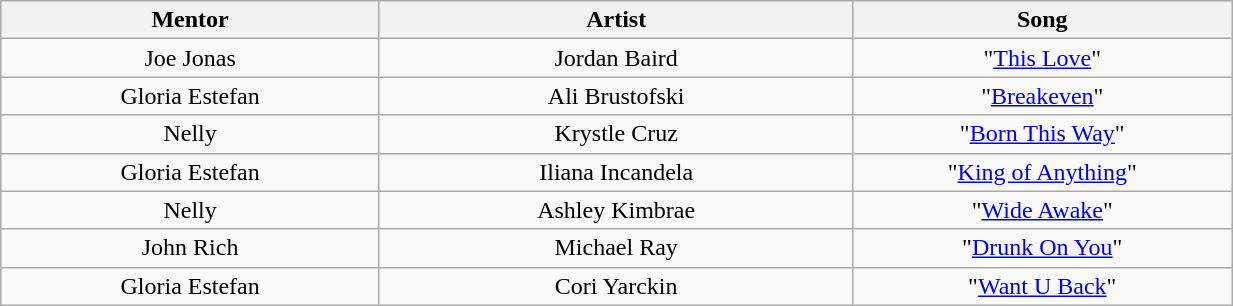<table class="wikitable" style="text-align:center; width:65%;">
<tr>
<th style="width:20%;">Mentor</th>
<th style="width:25%;">Artist</th>
<th style="width:20%;">Song</th>
</tr>
<tr>
<td>Joe Jonas</td>
<td>Jordan Baird</td>
<td>"<a href='#'>This Love</a>"</td>
</tr>
<tr>
<td>Gloria Estefan</td>
<td>Ali Brustofski</td>
<td>"<a href='#'>Breakeven</a>"</td>
</tr>
<tr>
<td>Nelly</td>
<td>Krystle Cruz</td>
<td>"<a href='#'>Born This Way</a>"</td>
</tr>
<tr>
<td>Gloria Estefan</td>
<td>Iliana Incandela</td>
<td>"<a href='#'>King of Anything</a>"</td>
</tr>
<tr>
<td>Nelly</td>
<td>Ashley Kimbrae</td>
<td>"<a href='#'>Wide Awake</a>"</td>
</tr>
<tr>
<td>John Rich</td>
<td>Michael Ray</td>
<td>"<a href='#'>Drunk On You</a>"</td>
</tr>
<tr>
<td>Gloria Estefan</td>
<td>Cori Yarckin</td>
<td>"<a href='#'>Want U Back</a>"</td>
</tr>
</table>
